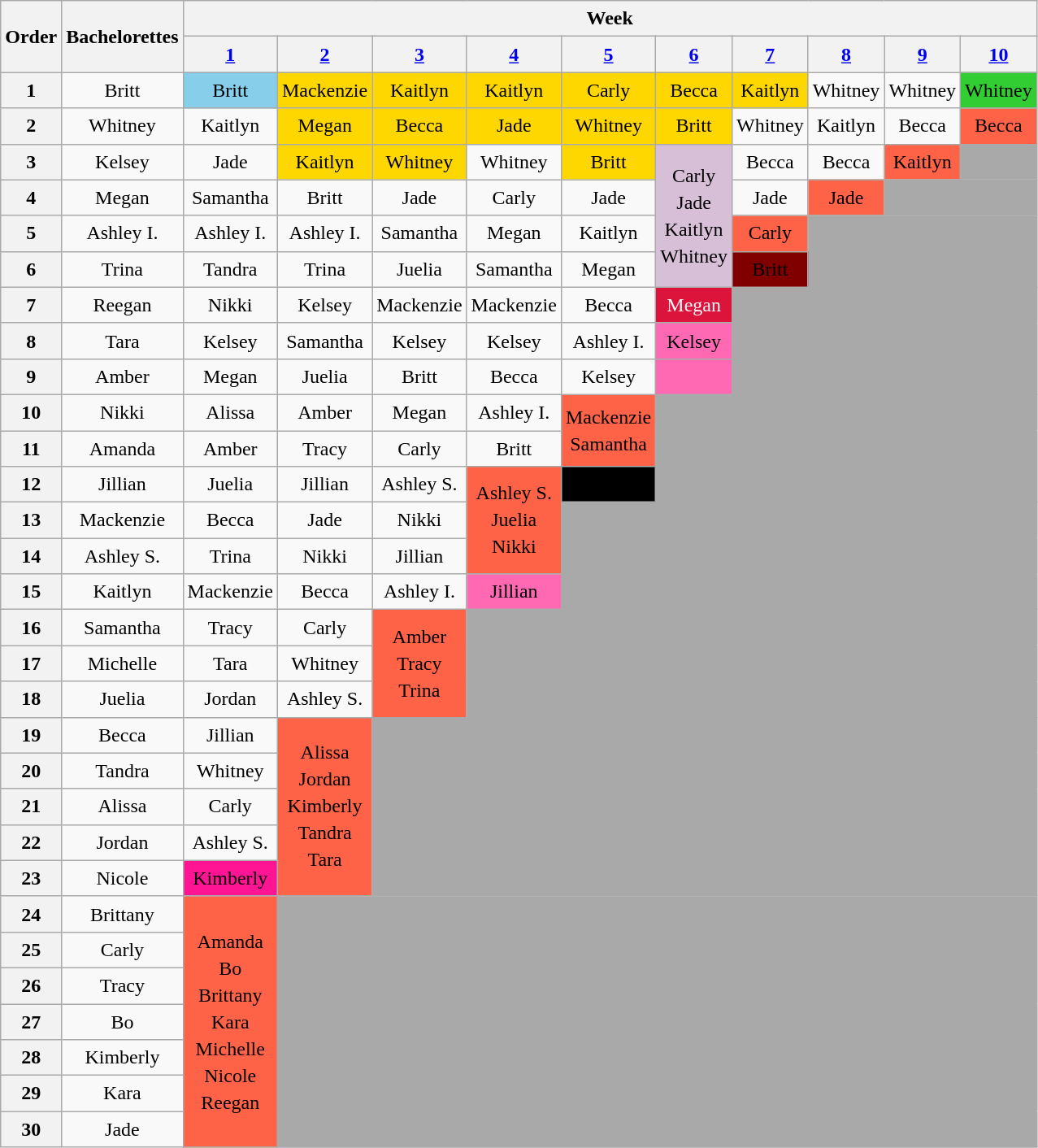<table class="wikitable"  style="line-height:22px; text-align:center;">
<tr>
<th rowspan=2>Order</th>
<th rowspan=2>Bachelorettes</th>
<th colspan=10>Week</th>
</tr>
<tr>
<th><a href='#'>1</a></th>
<th><a href='#'>2</a></th>
<th><a href='#'>3</a></th>
<th><a href='#'>4</a></th>
<th><a href='#'>5</a></th>
<th><a href='#'>6</a></th>
<th><a href='#'>7</a></th>
<th><a href='#'>8</a></th>
<th><a href='#'>9</a></th>
<th><a href='#'>10</a></th>
</tr>
<tr>
<th>1</th>
<td>Britt</td>
<td style="background:skyblue;">Britt</td>
<td style="background:gold;">Mackenzie</td>
<td style="background:gold;">Kaitlyn</td>
<td style="background:gold;">Kaitlyn</td>
<td style="background:gold;">Carly</td>
<td style="background:gold;">Becca</td>
<td style="background:gold;">Kaitlyn</td>
<td>Whitney</td>
<td>Whitney</td>
<td style="background:limegreen;">Whitney</td>
</tr>
<tr>
<th>2</th>
<td>Whitney</td>
<td>Kaitlyn</td>
<td style="background:gold;">Megan</td>
<td style="background:gold;">Becca</td>
<td style="background:gold;">Jade</td>
<td style="background:gold;">Whitney</td>
<td style="background:gold;">Britt</td>
<td>Whitney</td>
<td>Kaitlyn</td>
<td>Becca</td>
<td style="background:tomato;">Becca</td>
</tr>
<tr>
<th>3</th>
<td>Kelsey</td>
<td>Jade</td>
<td style="background:gold;">Kaitlyn</td>
<td style="background:gold;">Whitney</td>
<td>Whitney</td>
<td style="background:gold;">Britt</td>
<td rowspan="4" style="background:thistle;">Carly<br>Jade<br>Kaitlyn<br>Whitney</td>
<td>Becca</td>
<td>Becca</td>
<td style="background:tomato;">Kaitlyn</td>
<td style="background:darkgrey;"></td>
</tr>
<tr>
<th>4</th>
<td>Megan</td>
<td>Samantha</td>
<td>Britt</td>
<td>Jade</td>
<td>Carly</td>
<td>Jade</td>
<td>Jade</td>
<td style="background:tomato;">Jade</td>
<td style="background:darkgrey;" colspan="2"></td>
</tr>
<tr>
<th>5</th>
<td>Ashley I.</td>
<td>Ashley I.</td>
<td>Ashley I.</td>
<td>Samantha</td>
<td>Megan</td>
<td>Kaitlyn</td>
<td style="background:tomato;">Carly</td>
<td style="background:darkgrey;" colspan="3" rowspan="2"></td>
</tr>
<tr>
<th>6</th>
<td>Trina</td>
<td>Tandra</td>
<td>Trina</td>
<td>Juelia</td>
<td>Samantha</td>
<td>Megan</td>
<td style="background:maroon;"><span>Britt</span></td>
</tr>
<tr>
<th>7</th>
<td>Reegan</td>
<td>Nikki</td>
<td>Kelsey</td>
<td>Mackenzie</td>
<td>Mackenzie</td>
<td>Becca</td>
<td style="background:crimson; color:white;">Megan</td>
<td style="background:darkgrey;" colspan="4" rowspan="3"></td>
</tr>
<tr>
<th>8</th>
<td>Tara</td>
<td>Kelsey</td>
<td>Samantha</td>
<td>Kelsey</td>
<td>Kelsey</td>
<td>Ashley I.</td>
<td style="background:hotpink;">Kelsey</td>
</tr>
<tr>
<th>9</th>
<td>Amber</td>
<td>Megan</td>
<td>Juelia</td>
<td>Britt</td>
<td>Becca</td>
<td>Kelsey</td>
<td style="background:hotpink;"></td>
</tr>
<tr>
<th>10</th>
<td>Nikki</td>
<td>Alissa</td>
<td>Amber</td>
<td>Megan</td>
<td>Ashley I.</td>
<td style="background:tomato;" rowspan="2">Mackenzie<br>Samantha</td>
<td style="background:darkgrey;" colspan="5" rowspan="3"></td>
</tr>
<tr>
<th>11</th>
<td>Amanda</td>
<td>Amber</td>
<td>Tracy</td>
<td>Carly</td>
<td>Britt</td>
</tr>
<tr>
<th>12</th>
<td>Jillian</td>
<td>Juelia</td>
<td>Jillian</td>
<td>Ashley S.</td>
<td style="background:tomato;" rowspan="3">Ashley S.<br>Juelia<br>Nikki</td>
<td style="background:black;"><span>Jordan</span></td>
</tr>
<tr>
<th>13</th>
<td>Mackenzie</td>
<td>Becca</td>
<td>Jade</td>
<td>Nikki</td>
<td style="background:darkgrey;" colspan="6" rowspan="3"></td>
</tr>
<tr>
<th>14</th>
<td>Ashley S.</td>
<td>Trina</td>
<td>Nikki</td>
<td>Jillian</td>
</tr>
<tr>
<th>15</th>
<td>Kaitlyn</td>
<td>Mackenzie</td>
<td>Becca</td>
<td>Ashley I.</td>
<td style="background:hotpink;">Jillian</td>
</tr>
<tr>
<th>16</th>
<td>Samantha</td>
<td>Tracy</td>
<td>Carly</td>
<td style="background:tomato;" rowspan="3">Amber<br>Tracy<br>Trina</td>
<td style="background:darkgrey;" colspan="7" rowspan="3"></td>
</tr>
<tr>
<th>17</th>
<td>Michelle</td>
<td>Tara</td>
<td>Whitney</td>
</tr>
<tr>
<th>18</th>
<td>Juelia</td>
<td>Jordan</td>
<td>Ashley S.</td>
</tr>
<tr>
<th>19</th>
<td>Becca</td>
<td>Jillian</td>
<td style="background:tomato;" rowspan="5">Alissa<br>Jordan<br>Kimberly<br>Tandra<br>Tara</td>
<td style="background:darkgrey;" colspan="8" rowspan="5"></td>
</tr>
<tr>
<th>20</th>
<td>Tandra</td>
<td>Whitney</td>
</tr>
<tr>
<th>21</th>
<td>Alissa</td>
<td>Carly</td>
</tr>
<tr>
<th>22</th>
<td>Jordan</td>
<td>Ashley S.</td>
</tr>
<tr>
<th>23</th>
<td>Nicole</td>
<td style="background:deeppink;"><span>Kimberly</span></td>
</tr>
<tr>
<th>24</th>
<td>Brittany</td>
<td style="background:tomato;" rowspan=7">Amanda<br>Bo<br>Brittany<br>Kara<br>Michelle<br>Nicole<br>Reegan</td>
<td style="background:darkgrey;" colspan="9" rowspan="7"></td>
</tr>
<tr>
<th>25</th>
<td>Carly</td>
</tr>
<tr>
<th>26</th>
<td>Tracy</td>
</tr>
<tr>
<th>27</th>
<td>Bo</td>
</tr>
<tr>
<th>28</th>
<td>Kimberly</td>
</tr>
<tr>
<th>29</th>
<td>Kara</td>
</tr>
<tr>
<th>30</th>
<td>Jade</td>
</tr>
</table>
